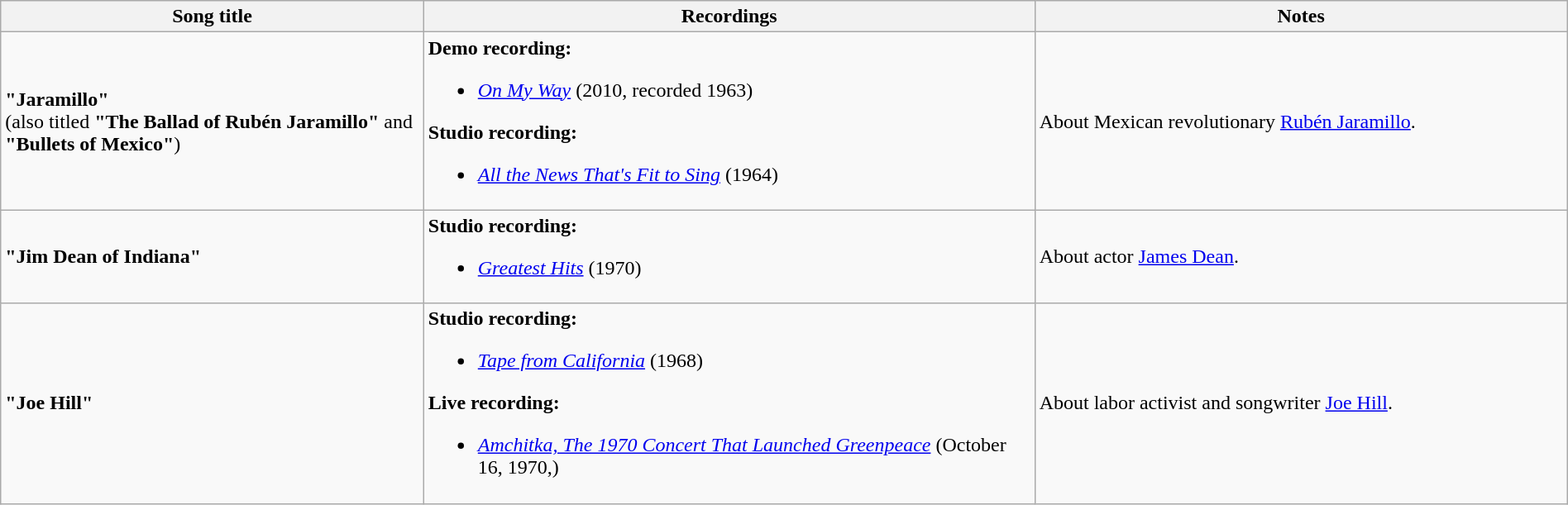<table class="wikitable" width="100%">
<tr>
<th width="27%">Song title</th>
<th width="39%">Recordings</th>
<th width="34%">Notes</th>
</tr>
<tr>
<td><strong>"Jaramillo"</strong><br>(also titled <strong>"The Ballad of Rubén Jaramillo"</strong> and <strong>"Bullets of Mexico"</strong>)</td>
<td> <strong>Demo recording:</strong><br><ul><li><em><a href='#'>On My Way</a></em> (2010, recorded 1963)</li></ul><strong>Studio recording:</strong><ul><li><em><a href='#'>All the News That's Fit to Sing</a></em> (1964)</li></ul></td>
<td>About Mexican revolutionary <a href='#'>Rubén Jaramillo</a>.</td>
</tr>
<tr>
<td><strong>"Jim Dean of Indiana"</strong></td>
<td><strong>Studio recording:</strong><br><ul><li><em><a href='#'>Greatest Hits</a></em> (1970)</li></ul></td>
<td>About actor <a href='#'>James Dean</a>.</td>
</tr>
<tr>
<td><strong>"Joe Hill"</strong></td>
<td><strong>Studio recording:</strong><br><ul><li><em><a href='#'>Tape from California</a></em> (1968)</li></ul><strong>Live recording:</strong><ul><li><em><a href='#'>Amchitka, The 1970 Concert That Launched Greenpeace</a></em> (October 16, 1970,)</li></ul></td>
<td>About labor activist and songwriter <a href='#'>Joe Hill</a>.</td>
</tr>
</table>
